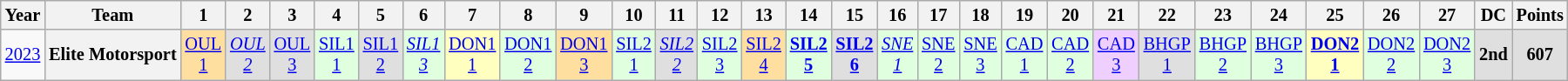<table class="wikitable" style="text-align:center; font-size:85%">
<tr>
<th>Year</th>
<th>Team</th>
<th>1</th>
<th>2</th>
<th>3</th>
<th>4</th>
<th>5</th>
<th>6</th>
<th>7</th>
<th>8</th>
<th>9</th>
<th>10</th>
<th>11</th>
<th>12</th>
<th>13</th>
<th>14</th>
<th>15</th>
<th>16</th>
<th>17</th>
<th>18</th>
<th>19</th>
<th>20</th>
<th>21</th>
<th>22</th>
<th>23</th>
<th>24</th>
<th>25</th>
<th>26</th>
<th>27</th>
<th>DC</th>
<th>Points</th>
</tr>
<tr>
<td><a href='#'>2023</a></td>
<th nowrap>Elite Motorsport</th>
<td style="background:#FFDF9F;"><a href='#'>OUL<br>1</a><br></td>
<td style="background:#DFDFDF;"><em><a href='#'>OUL<br>2</a></em><br></td>
<td style="background:#DFDFDF;"><a href='#'>OUL<br>3</a><br></td>
<td style="background:#DFFFDF;"><a href='#'>SIL1<br>1</a><br></td>
<td style="background:#DFDFDF;"><a href='#'>SIL1<br>2</a><br></td>
<td style="background:#DFFFDF;"><em><a href='#'>SIL1<br>3</a></em><br></td>
<td style="background:#FFFFBF;"><a href='#'>DON1<br>1</a><br></td>
<td style="background:#DFFFDF;"><a href='#'>DON1<br>2</a><br></td>
<td style="background:#FFDF9F;"><a href='#'>DON1<br>3</a><br></td>
<td style="background:#DFFFDF;"><a href='#'>SIL2<br>1</a><br></td>
<td style="background:#DFDFDF;"><em><a href='#'>SIL2<br>2</a></em><br></td>
<td style="background:#DFFFDF;"><a href='#'>SIL2<br>3</a><br></td>
<td style="background:#FFDF9F;"><a href='#'>SIL2<br>4</a><br></td>
<td style="background:#DFFFDF;"><strong><a href='#'>SIL2<br>5</a></strong><br></td>
<td style="background:#DFDFDF;"><strong><a href='#'>SIL2<br>6</a></strong><br></td>
<td style="background:#DFFFDF;"><em><a href='#'>SNE<br>1</a></em><br></td>
<td style="background:#DFFFDF;"><a href='#'>SNE<br>2</a><br></td>
<td style="background:#DFFFDF;"><a href='#'>SNE<br>3</a><br></td>
<td style="background:#DFFFDF;"><a href='#'>CAD<br>1</a><br></td>
<td style="background:#DFFFDF;"><a href='#'>CAD<br>2</a><br></td>
<td style="background:#EFCFFF;"><a href='#'>CAD<br>3</a><br></td>
<td style="background:#DFDFDF;"><a href='#'>BHGP<br>1</a><br></td>
<td style="background:#DFFFDF;"><a href='#'>BHGP<br>2</a><br></td>
<td style="background:#DFFFDF;"><a href='#'>BHGP<br>3</a><br></td>
<td style="background:#FFFFBF;"><strong><a href='#'>DON2<br>1</a></strong><br></td>
<td style="background:#DFFFDF;"><a href='#'>DON2<br>2</a><br></td>
<td style="background:#DFFFDF;"><a href='#'>DON2<br>3</a><br></td>
<th style="background:#DFDFDF;"><strong>2nd</strong></th>
<th style="background:#DFDFDF;"><strong>607</strong></th>
</tr>
</table>
